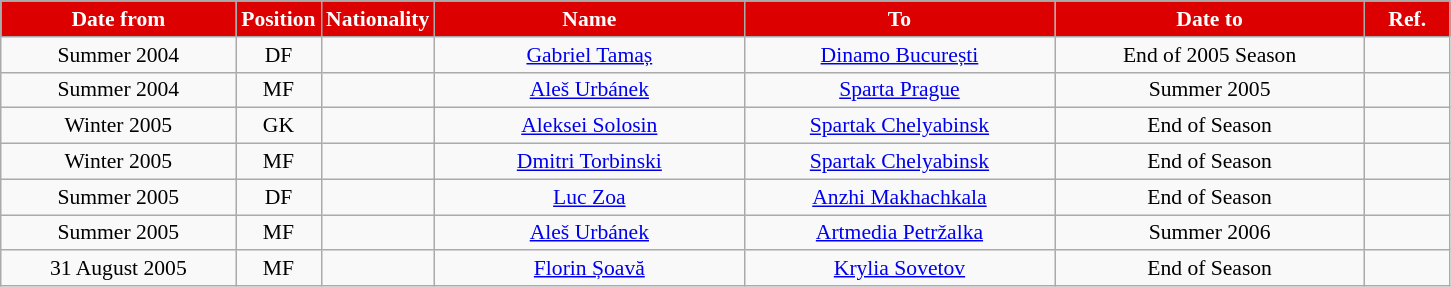<table class="wikitable" style="text-align:center; font-size:90%; ">
<tr>
<th style="background:#DD0000; color:white; width:150px;">Date from</th>
<th style="background:#DD0000; color:white; width:50px;">Position</th>
<th style="background:#DD0000; color:white; width:50px;">Nationality</th>
<th style="background:#DD0000; color:white; width:200px;">Name</th>
<th style="background:#DD0000; color:white; width:200px;">To</th>
<th style="background:#DD0000; color:white; width:200px;">Date to</th>
<th style="background:#DD0000; color:white; width:50px;">Ref.</th>
</tr>
<tr>
<td>Summer 2004</td>
<td>DF</td>
<td></td>
<td><a href='#'>Gabriel Tamaș</a></td>
<td><a href='#'>Dinamo București</a></td>
<td>End of 2005 Season</td>
<td></td>
</tr>
<tr>
<td>Summer 2004</td>
<td>MF</td>
<td></td>
<td><a href='#'>Aleš Urbánek</a></td>
<td><a href='#'>Sparta Prague</a></td>
<td>Summer 2005</td>
<td></td>
</tr>
<tr>
<td>Winter 2005</td>
<td>GK</td>
<td></td>
<td><a href='#'>Aleksei Solosin</a></td>
<td><a href='#'>Spartak Chelyabinsk</a></td>
<td>End of Season</td>
<td></td>
</tr>
<tr>
<td>Winter 2005</td>
<td>MF</td>
<td></td>
<td><a href='#'>Dmitri Torbinski</a></td>
<td><a href='#'>Spartak Chelyabinsk</a></td>
<td>End of Season</td>
<td></td>
</tr>
<tr>
<td>Summer 2005</td>
<td>DF</td>
<td></td>
<td><a href='#'>Luc Zoa</a></td>
<td><a href='#'>Anzhi Makhachkala</a></td>
<td>End of Season</td>
<td></td>
</tr>
<tr>
<td>Summer 2005</td>
<td>MF</td>
<td></td>
<td><a href='#'>Aleš Urbánek</a></td>
<td><a href='#'>Artmedia Petržalka</a></td>
<td>Summer 2006</td>
<td></td>
</tr>
<tr>
<td>31 August 2005</td>
<td>MF</td>
<td></td>
<td><a href='#'>Florin Șoavă</a></td>
<td><a href='#'>Krylia Sovetov</a></td>
<td>End of Season</td>
<td></td>
</tr>
</table>
